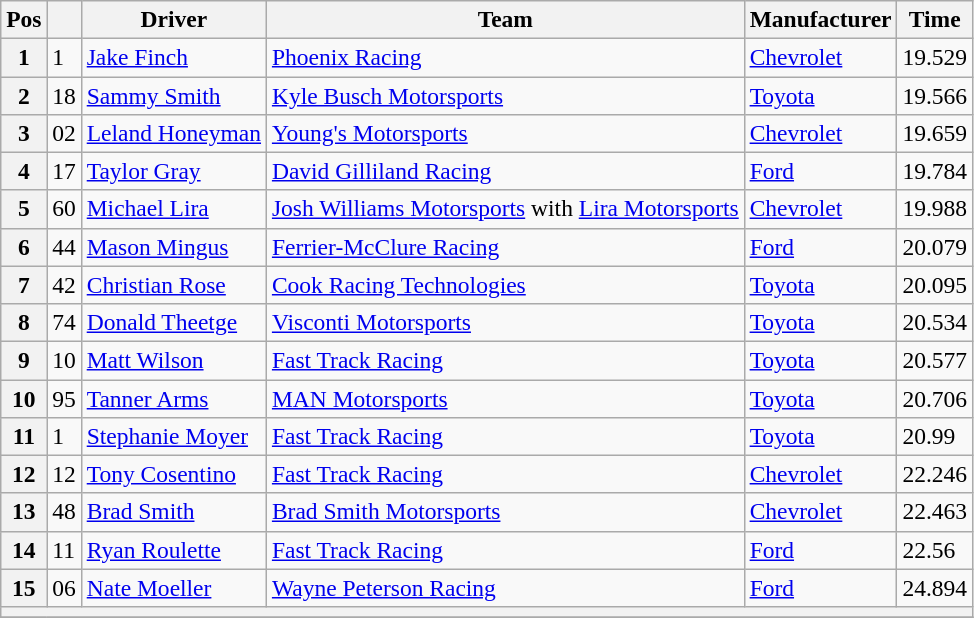<table class="wikitable" style="font-size:98%">
<tr>
<th>Pos</th>
<th></th>
<th>Driver</th>
<th>Team</th>
<th>Manufacturer</th>
<th>Time</th>
</tr>
<tr>
<th>1</th>
<td>1</td>
<td><a href='#'>Jake Finch</a></td>
<td><a href='#'>Phoenix Racing</a></td>
<td><a href='#'>Chevrolet</a></td>
<td>19.529</td>
</tr>
<tr>
<th>2</th>
<td>18</td>
<td><a href='#'>Sammy Smith</a></td>
<td><a href='#'>Kyle Busch Motorsports</a></td>
<td><a href='#'>Toyota</a></td>
<td>19.566</td>
</tr>
<tr>
<th>3</th>
<td>02</td>
<td><a href='#'>Leland Honeyman</a></td>
<td><a href='#'>Young's Motorsports</a></td>
<td><a href='#'>Chevrolet</a></td>
<td>19.659</td>
</tr>
<tr>
<th>4</th>
<td>17</td>
<td><a href='#'>Taylor Gray</a></td>
<td><a href='#'>David Gilliland Racing</a></td>
<td><a href='#'>Ford</a></td>
<td>19.784</td>
</tr>
<tr>
<th>5</th>
<td>60</td>
<td><a href='#'>Michael Lira</a></td>
<td><a href='#'>Josh Williams Motorsports</a> with <a href='#'>Lira Motorsports</a></td>
<td><a href='#'>Chevrolet</a></td>
<td>19.988</td>
</tr>
<tr>
<th>6</th>
<td>44</td>
<td><a href='#'>Mason Mingus</a></td>
<td><a href='#'>Ferrier-McClure Racing</a></td>
<td><a href='#'>Ford</a></td>
<td>20.079</td>
</tr>
<tr>
<th>7</th>
<td>42</td>
<td><a href='#'>Christian Rose</a></td>
<td><a href='#'>Cook Racing Technologies</a></td>
<td><a href='#'>Toyota</a></td>
<td>20.095</td>
</tr>
<tr>
<th>8</th>
<td>74</td>
<td><a href='#'>Donald Theetge</a></td>
<td><a href='#'>Visconti Motorsports</a></td>
<td><a href='#'>Toyota</a></td>
<td>20.534</td>
</tr>
<tr>
<th>9</th>
<td>10</td>
<td><a href='#'>Matt Wilson</a></td>
<td><a href='#'>Fast Track Racing</a></td>
<td><a href='#'>Toyota</a></td>
<td>20.577</td>
</tr>
<tr>
<th>10</th>
<td>95</td>
<td><a href='#'>Tanner Arms</a></td>
<td><a href='#'>MAN Motorsports</a></td>
<td><a href='#'>Toyota</a></td>
<td>20.706</td>
</tr>
<tr>
<th>11</th>
<td>1</td>
<td><a href='#'>Stephanie Moyer</a></td>
<td><a href='#'>Fast Track Racing</a></td>
<td><a href='#'>Toyota</a></td>
<td>20.99</td>
</tr>
<tr>
<th>12</th>
<td>12</td>
<td><a href='#'>Tony Cosentino</a></td>
<td><a href='#'>Fast Track Racing</a></td>
<td><a href='#'>Chevrolet</a></td>
<td>22.246</td>
</tr>
<tr>
<th>13</th>
<td>48</td>
<td><a href='#'>Brad Smith</a></td>
<td><a href='#'>Brad Smith Motorsports</a></td>
<td><a href='#'>Chevrolet</a></td>
<td>22.463</td>
</tr>
<tr>
<th>14</th>
<td>11</td>
<td><a href='#'>Ryan Roulette</a></td>
<td><a href='#'>Fast Track Racing</a></td>
<td><a href='#'>Ford</a></td>
<td>22.56</td>
</tr>
<tr>
<th>15</th>
<td>06</td>
<td><a href='#'>Nate Moeller</a></td>
<td><a href='#'>Wayne Peterson Racing</a></td>
<td><a href='#'>Ford</a></td>
<td>24.894</td>
</tr>
<tr>
<th colspan="6"></th>
</tr>
<tr>
</tr>
</table>
